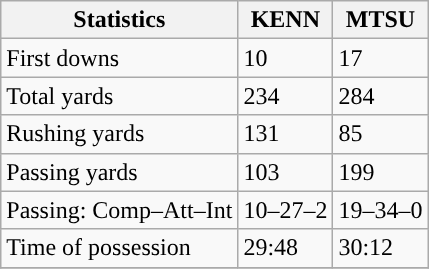<table class="wikitable" style="float: left;">
<tr>
<th>Statistics</th>
<th>KENN</th>
<th>MTSU</th>
</tr>
<tr>
<td>First downs</td>
<td>10</td>
<td>17</td>
</tr>
<tr>
<td>Total yards</td>
<td>234</td>
<td>284</td>
</tr>
<tr>
<td>Rushing yards</td>
<td>131</td>
<td>85</td>
</tr>
<tr>
<td>Passing yards</td>
<td>103</td>
<td>199</td>
</tr>
<tr>
<td>Passing: Comp–Att–Int</td>
<td>10–27–2</td>
<td>19–34–0</td>
</tr>
<tr>
<td>Time of possession</td>
<td>29:48</td>
<td>30:12</td>
</tr>
<tr>
</tr>
</table>
